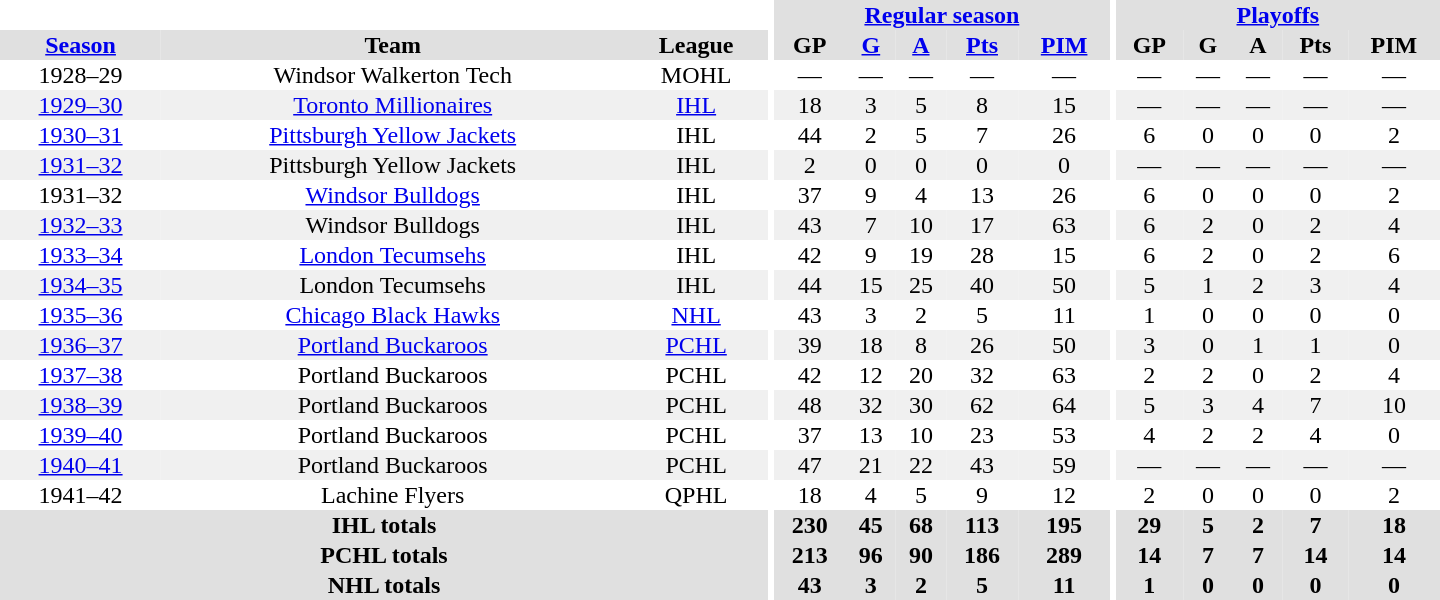<table border="0" cellpadding="1" cellspacing="0" style="text-align:center; width:60em">
<tr bgcolor="#e0e0e0">
<th colspan="3" bgcolor="#ffffff"></th>
<th rowspan="100" bgcolor="#ffffff"></th>
<th colspan="5"><a href='#'>Regular season</a></th>
<th rowspan="100" bgcolor="#ffffff"></th>
<th colspan="5"><a href='#'>Playoffs</a></th>
</tr>
<tr bgcolor="#e0e0e0">
<th><a href='#'>Season</a></th>
<th>Team</th>
<th>League</th>
<th>GP</th>
<th><a href='#'>G</a></th>
<th><a href='#'>A</a></th>
<th><a href='#'>Pts</a></th>
<th><a href='#'>PIM</a></th>
<th>GP</th>
<th>G</th>
<th>A</th>
<th>Pts</th>
<th>PIM</th>
</tr>
<tr>
<td>1928–29</td>
<td>Windsor Walkerton Tech</td>
<td>MOHL</td>
<td>—</td>
<td>—</td>
<td>—</td>
<td>—</td>
<td>—</td>
<td>—</td>
<td>—</td>
<td>—</td>
<td>—</td>
<td>—</td>
</tr>
<tr bgcolor="#f0f0f0">
<td><a href='#'>1929–30</a></td>
<td><a href='#'>Toronto Millionaires</a></td>
<td><a href='#'>IHL</a></td>
<td>18</td>
<td>3</td>
<td>5</td>
<td>8</td>
<td>15</td>
<td>—</td>
<td>—</td>
<td>—</td>
<td>—</td>
<td>—</td>
</tr>
<tr>
<td><a href='#'>1930–31</a></td>
<td><a href='#'>Pittsburgh Yellow Jackets</a></td>
<td>IHL</td>
<td>44</td>
<td>2</td>
<td>5</td>
<td>7</td>
<td>26</td>
<td>6</td>
<td>0</td>
<td>0</td>
<td>0</td>
<td>2</td>
</tr>
<tr bgcolor="#f0f0f0">
<td><a href='#'>1931–32</a></td>
<td>Pittsburgh Yellow Jackets</td>
<td>IHL</td>
<td>2</td>
<td>0</td>
<td>0</td>
<td>0</td>
<td>0</td>
<td>—</td>
<td>—</td>
<td>—</td>
<td>—</td>
<td>—</td>
</tr>
<tr>
<td>1931–32</td>
<td><a href='#'>Windsor Bulldogs</a></td>
<td>IHL</td>
<td>37</td>
<td>9</td>
<td>4</td>
<td>13</td>
<td>26</td>
<td>6</td>
<td>0</td>
<td>0</td>
<td>0</td>
<td>2</td>
</tr>
<tr bgcolor="#f0f0f0">
<td><a href='#'>1932–33</a></td>
<td>Windsor Bulldogs</td>
<td>IHL</td>
<td>43</td>
<td>7</td>
<td>10</td>
<td>17</td>
<td>63</td>
<td>6</td>
<td>2</td>
<td>0</td>
<td>2</td>
<td>4</td>
</tr>
<tr>
<td><a href='#'>1933–34</a></td>
<td><a href='#'>London Tecumsehs</a></td>
<td>IHL</td>
<td>42</td>
<td>9</td>
<td>19</td>
<td>28</td>
<td>15</td>
<td>6</td>
<td>2</td>
<td>0</td>
<td>2</td>
<td>6</td>
</tr>
<tr bgcolor="#f0f0f0">
<td><a href='#'>1934–35</a></td>
<td>London Tecumsehs</td>
<td>IHL</td>
<td>44</td>
<td>15</td>
<td>25</td>
<td>40</td>
<td>50</td>
<td>5</td>
<td>1</td>
<td>2</td>
<td>3</td>
<td>4</td>
</tr>
<tr>
<td><a href='#'>1935–36</a></td>
<td><a href='#'>Chicago Black Hawks</a></td>
<td><a href='#'>NHL</a></td>
<td>43</td>
<td>3</td>
<td>2</td>
<td>5</td>
<td>11</td>
<td>1</td>
<td>0</td>
<td>0</td>
<td>0</td>
<td>0</td>
</tr>
<tr bgcolor="#f0f0f0">
<td><a href='#'>1936–37</a></td>
<td><a href='#'>Portland Buckaroos</a></td>
<td><a href='#'>PCHL</a></td>
<td>39</td>
<td>18</td>
<td>8</td>
<td>26</td>
<td>50</td>
<td>3</td>
<td>0</td>
<td>1</td>
<td>1</td>
<td>0</td>
</tr>
<tr>
<td><a href='#'>1937–38</a></td>
<td>Portland Buckaroos</td>
<td>PCHL</td>
<td>42</td>
<td>12</td>
<td>20</td>
<td>32</td>
<td>63</td>
<td>2</td>
<td>2</td>
<td>0</td>
<td>2</td>
<td>4</td>
</tr>
<tr bgcolor="#f0f0f0">
<td><a href='#'>1938–39</a></td>
<td>Portland Buckaroos</td>
<td>PCHL</td>
<td>48</td>
<td>32</td>
<td>30</td>
<td>62</td>
<td>64</td>
<td>5</td>
<td>3</td>
<td>4</td>
<td>7</td>
<td>10</td>
</tr>
<tr>
<td><a href='#'>1939–40</a></td>
<td>Portland Buckaroos</td>
<td>PCHL</td>
<td>37</td>
<td>13</td>
<td>10</td>
<td>23</td>
<td>53</td>
<td>4</td>
<td>2</td>
<td>2</td>
<td>4</td>
<td>0</td>
</tr>
<tr bgcolor="#f0f0f0">
<td><a href='#'>1940–41</a></td>
<td>Portland Buckaroos</td>
<td>PCHL</td>
<td>47</td>
<td>21</td>
<td>22</td>
<td>43</td>
<td>59</td>
<td>—</td>
<td>—</td>
<td>—</td>
<td>—</td>
<td>—</td>
</tr>
<tr>
<td>1941–42</td>
<td>Lachine Flyers</td>
<td>QPHL</td>
<td>18</td>
<td>4</td>
<td>5</td>
<td>9</td>
<td>12</td>
<td>2</td>
<td>0</td>
<td>0</td>
<td>0</td>
<td>2</td>
</tr>
<tr bgcolor="#e0e0e0">
<th colspan="3">IHL totals</th>
<th>230</th>
<th>45</th>
<th>68</th>
<th>113</th>
<th>195</th>
<th>29</th>
<th>5</th>
<th>2</th>
<th>7</th>
<th>18</th>
</tr>
<tr bgcolor="#e0e0e0">
<th colspan="3">PCHL totals</th>
<th>213</th>
<th>96</th>
<th>90</th>
<th>186</th>
<th>289</th>
<th>14</th>
<th>7</th>
<th>7</th>
<th>14</th>
<th>14</th>
</tr>
<tr bgcolor="#e0e0e0">
<th colspan="3">NHL totals</th>
<th>43</th>
<th>3</th>
<th>2</th>
<th>5</th>
<th>11</th>
<th>1</th>
<th>0</th>
<th>0</th>
<th>0</th>
<th>0</th>
</tr>
</table>
